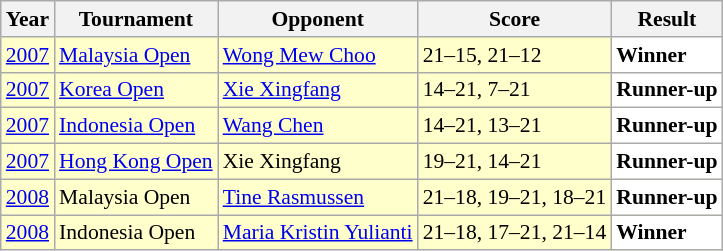<table class="sortable wikitable" style="font-size: 90%;">
<tr>
<th>Year</th>
<th>Tournament</th>
<th>Opponent</th>
<th>Score</th>
<th>Result</th>
</tr>
<tr style="background:#FFFFCC">
<td align="center"><a href='#'>2007</a></td>
<td align="left"><a href='#'>Malaysia Open</a></td>
<td align="left"> <a href='#'>Wong Mew Choo</a></td>
<td align="left">21–15, 21–12</td>
<td style="text-align:left; background:white"> <strong>Winner</strong></td>
</tr>
<tr style="background:#FFFFCC">
<td align="center"><a href='#'>2007</a></td>
<td align="left"><a href='#'>Korea Open</a></td>
<td align="left"> <a href='#'>Xie Xingfang</a></td>
<td align="left">14–21, 7–21</td>
<td style="text-align:left; background:white"> <strong>Runner-up</strong></td>
</tr>
<tr style="background:#FFFFCC">
<td align="center"><a href='#'>2007</a></td>
<td align="left"><a href='#'>Indonesia Open</a></td>
<td align="left"> <a href='#'>Wang Chen</a></td>
<td align="left">14–21, 13–21</td>
<td style="text-align:left; background:white"> <strong>Runner-up</strong></td>
</tr>
<tr style="background:#FFFFCC">
<td align="center"><a href='#'>2007</a></td>
<td align="left"><a href='#'>Hong Kong Open</a></td>
<td align="left"> Xie Xingfang</td>
<td align="left">19–21, 14–21</td>
<td style="text-align:left; background:white"> <strong>Runner-up</strong></td>
</tr>
<tr style="background:#FFFFCC">
<td align="center"><a href='#'>2008</a></td>
<td align="left">Malaysia Open</td>
<td align="left"> <a href='#'>Tine Rasmussen</a></td>
<td align="left">21–18, 19–21, 18–21</td>
<td style="text-align:left; background:white"> <strong>Runner-up</strong></td>
</tr>
<tr style="background:#FFFFCC">
<td align="center"><a href='#'>2008</a></td>
<td align="left">Indonesia Open</td>
<td align="left"> <a href='#'>Maria Kristin Yulianti</a></td>
<td align="left">21–18, 17–21, 21–14</td>
<td style="text-align:left; background:white"> <strong>Winner</strong></td>
</tr>
</table>
